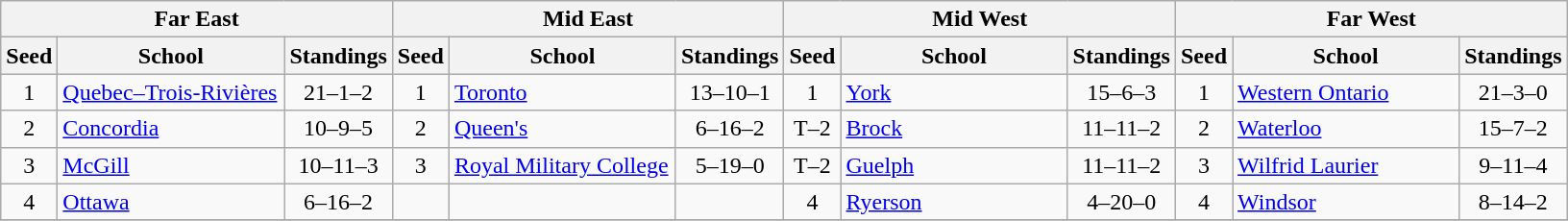<table class="wikitable">
<tr>
<th colspan=3>Far East</th>
<th colspan=3>Mid East</th>
<th colspan=3>Mid West</th>
<th colspan=3>Far West</th>
</tr>
<tr>
<th>Seed</th>
<th style="width:150px">School</th>
<th>Standings</th>
<th>Seed</th>
<th style="width:150px">School</th>
<th>Standings</th>
<th>Seed</th>
<th style="width:150px">School</th>
<th>Standings</th>
<th>Seed</th>
<th style="width:150px">School</th>
<th>Standings</th>
</tr>
<tr>
<td align=center>1</td>
<td><a href='#'>Quebec–Trois-Rivières</a></td>
<td align=center>21–1–2</td>
<td align=center>1</td>
<td><a href='#'>Toronto</a></td>
<td align=center>13–10–1</td>
<td align=center>1</td>
<td><a href='#'>York</a></td>
<td align=center>15–6–3</td>
<td align=center>1</td>
<td><a href='#'>Western Ontario</a></td>
<td align=center>21–3–0</td>
</tr>
<tr>
<td align=center>2</td>
<td><a href='#'>Concordia</a></td>
<td align=center>10–9–5</td>
<td align=center>2</td>
<td><a href='#'>Queen's</a></td>
<td align=center>6–16–2</td>
<td align=center>T–2</td>
<td><a href='#'>Brock</a></td>
<td align=center>11–11–2</td>
<td align=center>2</td>
<td><a href='#'>Waterloo</a></td>
<td align=center>15–7–2</td>
</tr>
<tr>
<td align=center>3</td>
<td><a href='#'>McGill</a></td>
<td align=center>10–11–3</td>
<td align=center>3</td>
<td><a href='#'>Royal Military College</a></td>
<td align=center>5–19–0</td>
<td align=center>T–2</td>
<td><a href='#'>Guelph</a></td>
<td align=center>11–11–2</td>
<td align=center>3</td>
<td><a href='#'>Wilfrid Laurier</a></td>
<td align=center>9–11–4</td>
</tr>
<tr>
<td align=center>4</td>
<td><a href='#'>Ottawa</a></td>
<td align=center>6–16–2</td>
<td></td>
<td></td>
<td></td>
<td align=center>4</td>
<td><a href='#'>Ryerson</a></td>
<td align=center>4–20–0</td>
<td align=center>4</td>
<td><a href='#'>Windsor</a></td>
<td align=center>8–14–2</td>
</tr>
<tr>
</tr>
</table>
